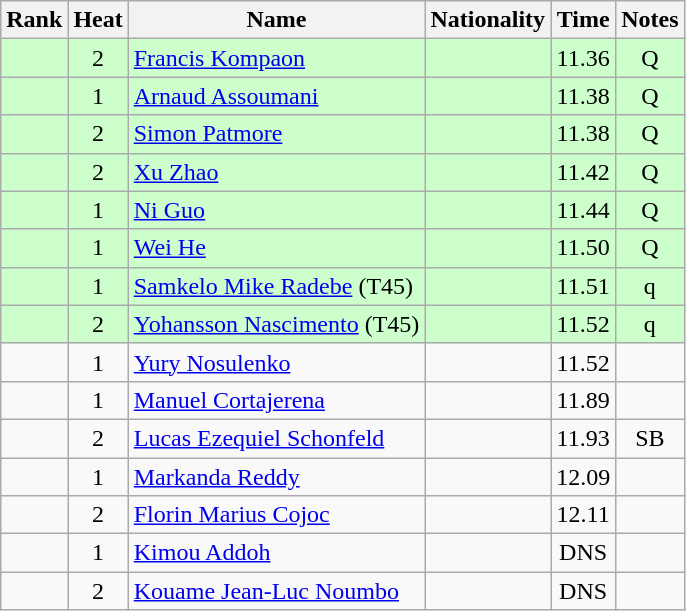<table class="wikitable sortable" style="text-align:center">
<tr>
<th>Rank</th>
<th>Heat</th>
<th>Name</th>
<th>Nationality</th>
<th>Time</th>
<th>Notes</th>
</tr>
<tr style="background:#cfc;">
<td></td>
<td>2</td>
<td align=left><a href='#'>Francis Kompaon</a></td>
<td align=left></td>
<td>11.36</td>
<td>Q</td>
</tr>
<tr style="background:#cfc;">
<td></td>
<td>1</td>
<td align=left><a href='#'>Arnaud Assoumani</a></td>
<td align=left></td>
<td>11.38</td>
<td>Q</td>
</tr>
<tr style="background:#cfc;">
<td></td>
<td>2</td>
<td align=left><a href='#'>Simon Patmore</a></td>
<td align=left></td>
<td>11.38</td>
<td>Q</td>
</tr>
<tr style="background:#cfc;">
<td></td>
<td>2</td>
<td align=left><a href='#'>Xu Zhao</a></td>
<td align=left></td>
<td>11.42</td>
<td>Q</td>
</tr>
<tr style="background:#cfc;">
<td></td>
<td>1</td>
<td align=left><a href='#'>Ni Guo</a></td>
<td align=left></td>
<td>11.44</td>
<td>Q</td>
</tr>
<tr style="background:#cfc;">
<td></td>
<td>1</td>
<td align=left><a href='#'>Wei He</a></td>
<td align=left></td>
<td>11.50</td>
<td>Q</td>
</tr>
<tr style="background:#cfc;">
<td></td>
<td>1</td>
<td align=left><a href='#'>Samkelo Mike Radebe</a> (T45)</td>
<td align=left></td>
<td>11.51</td>
<td>q</td>
</tr>
<tr style="background:#cfc;">
<td></td>
<td>2</td>
<td align=left><a href='#'>Yohansson Nascimento</a> (T45)</td>
<td align=left></td>
<td>11.52</td>
<td>q</td>
</tr>
<tr>
<td></td>
<td>1</td>
<td align=left><a href='#'>Yury Nosulenko</a></td>
<td align=left></td>
<td>11.52</td>
<td></td>
</tr>
<tr>
<td></td>
<td>1</td>
<td align=left><a href='#'>Manuel Cortajerena</a></td>
<td align=left></td>
<td>11.89</td>
<td></td>
</tr>
<tr>
<td></td>
<td>2</td>
<td align=left><a href='#'>Lucas Ezequiel Schonfeld</a></td>
<td align=left></td>
<td>11.93</td>
<td>SB</td>
</tr>
<tr>
<td></td>
<td>1</td>
<td align=left><a href='#'>Markanda Reddy</a></td>
<td align=left></td>
<td>12.09</td>
<td></td>
</tr>
<tr>
<td></td>
<td>2</td>
<td align=left><a href='#'>Florin Marius Cojoc</a></td>
<td align=left></td>
<td>12.11</td>
<td></td>
</tr>
<tr>
<td></td>
<td>1</td>
<td align=left><a href='#'>Kimou Addoh</a></td>
<td align=left></td>
<td>DNS</td>
<td></td>
</tr>
<tr>
<td></td>
<td>2</td>
<td align=left><a href='#'>Kouame Jean-Luc Noumbo</a></td>
<td align=left></td>
<td>DNS</td>
<td></td>
</tr>
</table>
